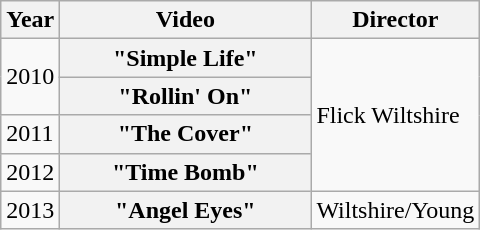<table class="wikitable plainrowheaders">
<tr>
<th>Year</th>
<th style="width:10em;">Video</th>
<th>Director</th>
</tr>
<tr>
<td rowspan="2">2010</td>
<th scope="row">"Simple Life"</th>
<td rowspan="4">Flick Wiltshire</td>
</tr>
<tr>
<th scope="row">"Rollin' On"</th>
</tr>
<tr>
<td>2011</td>
<th scope="row">"The Cover"</th>
</tr>
<tr>
<td>2012</td>
<th scope="row">"Time Bomb"</th>
</tr>
<tr>
<td>2013</td>
<th scope="row">"Angel Eyes"</th>
<td>Wiltshire/Young</td>
</tr>
</table>
